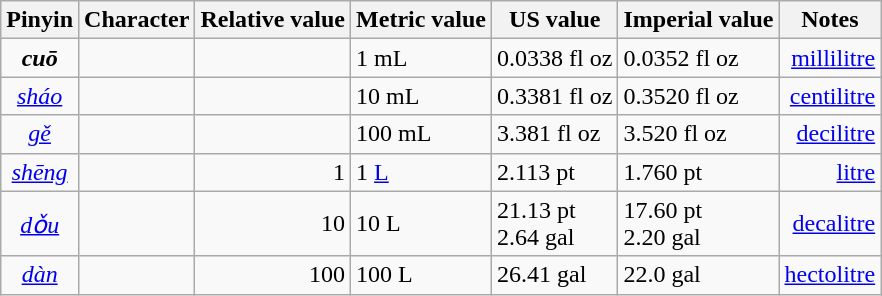<table class="wikitable">
<tr>
<th>Pinyin</th>
<th>Character</th>
<th>Relative value</th>
<th>Metric value</th>
<th>US value</th>
<th>Imperial value</th>
<th>Notes</th>
</tr>
<tr>
<td align=center><strong><em>cuō</em></strong></td>
<td align=right></td>
<td align=right></td>
<td align=left>1 mL</td>
<td align=left>0.0338 fl oz</td>
<td align=left>0.0352 fl oz</td>
<td align=right><a href='#'>millilitre</a></td>
</tr>
<tr>
<td align=center><em><a href='#'>sháo</a></em></td>
<td align=right></td>
<td align=right></td>
<td align=left>10 mL</td>
<td align=left>0.3381 fl oz</td>
<td align=left>0.3520 fl oz</td>
<td align=right><a href='#'>centilitre</a></td>
</tr>
<tr>
<td align=center><em><a href='#'>gě</a></em></td>
<td align=right></td>
<td align=right></td>
<td align=left>100 mL</td>
<td align=left>3.381 fl oz</td>
<td align=left>3.520 fl oz</td>
<td align=right><a href='#'>decilitre</a></td>
</tr>
<tr>
<td align=center><em><a href='#'>shēng</a></em></td>
<td align=right></td>
<td align=right>1</td>
<td align=left>1 <a href='#'>L</a></td>
<td align=left>2.113 pt</td>
<td align=left>1.760 pt</td>
<td align=right><a href='#'>litre</a></td>
</tr>
<tr>
<td align=center><em><a href='#'>dǒu</a></em></td>
<td align=right></td>
<td align=right>10</td>
<td align=left>10 L</td>
<td align=left>21.13 pt<br>2.64 gal</td>
<td align=left>17.60 pt<br>2.20 gal</td>
<td align=right><a href='#'>decalitre</a></td>
</tr>
<tr>
<td align=center><em><a href='#'>dàn</a></em></td>
<td align=right></td>
<td align=right>100</td>
<td align=left>100 L</td>
<td align=left>26.41 gal</td>
<td align=left>22.0 gal</td>
<td align=right><a href='#'>hectolitre</a></td>
</tr>
</table>
